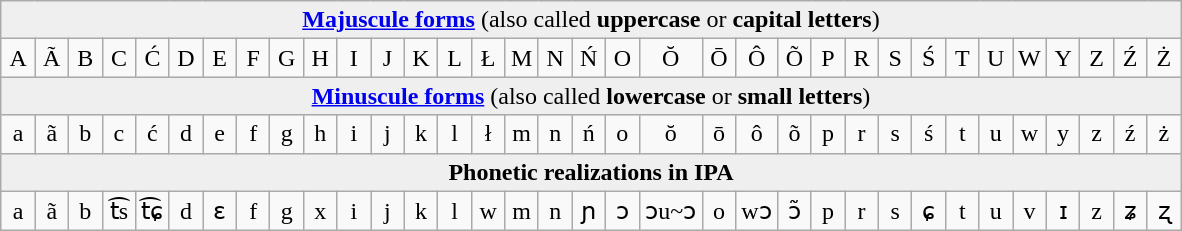<table class="wikitable" style="text-align:center; margin-left: auto; margin-right: auto; border: none;">
<tr>
<td colspan="35" bgcolor="#EFEFEF"><strong><a href='#'>Majuscule forms</a></strong> (also called <strong>uppercase</strong> or <strong>capital letters</strong>)</td>
</tr>
<tr>
<td width="15">A</td>
<td width="15">Ã</td>
<td width="15">B</td>
<td width="15">C</td>
<td width="15">Ć</td>
<td width="15">D</td>
<td width="15">E</td>
<td width="15">F</td>
<td width="15">G</td>
<td width="15">H</td>
<td width="15">I</td>
<td width="15">J</td>
<td width="15">K</td>
<td width="15">L</td>
<td width="15">Ł</td>
<td width="15">M</td>
<td width="15">N</td>
<td width="15">Ń</td>
<td width="15">O</td>
<td width="15">Ŏ</td>
<td width="15">Ō</td>
<td width="15">Ô</td>
<td width="15">Õ</td>
<td width="15">P</td>
<td width="15">R</td>
<td width="15">S</td>
<td width="15">Ś</td>
<td width="15">T</td>
<td width="15">U</td>
<td width="15">W</td>
<td width="15">Y</td>
<td width="15">Z</td>
<td width="15">Ź</td>
<td width="15">Ż</td>
</tr>
<tr>
<td colspan="35" bgcolor="#EFEFEF"><strong><a href='#'>Minuscule forms</a></strong> (also called <strong>lowercase</strong> or <strong>small letters</strong>)</td>
</tr>
<tr>
<td>a</td>
<td>ã</td>
<td>b</td>
<td>c</td>
<td>ć</td>
<td>d</td>
<td>e</td>
<td>f</td>
<td>g</td>
<td>h</td>
<td>i</td>
<td>j</td>
<td>k</td>
<td>l</td>
<td>ł</td>
<td>m</td>
<td>n</td>
<td>ń</td>
<td>o</td>
<td>ŏ</td>
<td>ō</td>
<td>ô</td>
<td>õ</td>
<td>p</td>
<td>r</td>
<td>s</td>
<td>ś</td>
<td>t</td>
<td>u</td>
<td>w</td>
<td>y</td>
<td>z</td>
<td>ź</td>
<td>ż</td>
</tr>
<tr>
<td colspan="35" bgcolor="#EFEFEF"><strong>Phonetic realizations in IPA</strong></td>
</tr>
<tr>
<td>a</td>
<td>ã</td>
<td>b</td>
<td>t͡s</td>
<td>t͡ɕ</td>
<td>d</td>
<td>ɛ</td>
<td>f</td>
<td>g</td>
<td>x</td>
<td>i</td>
<td>j</td>
<td>k</td>
<td>l</td>
<td>w</td>
<td>m</td>
<td>n</td>
<td>ɲ</td>
<td>ɔ</td>
<td>ɔu~ɔ</td>
<td>o</td>
<td>wɔ</td>
<td>ɔ̃</td>
<td>p</td>
<td>r</td>
<td>s</td>
<td>ɕ</td>
<td>t</td>
<td>u</td>
<td>v</td>
<td>ɪ</td>
<td>z</td>
<td>ʑ</td>
<td>ʐ</td>
</tr>
</table>
